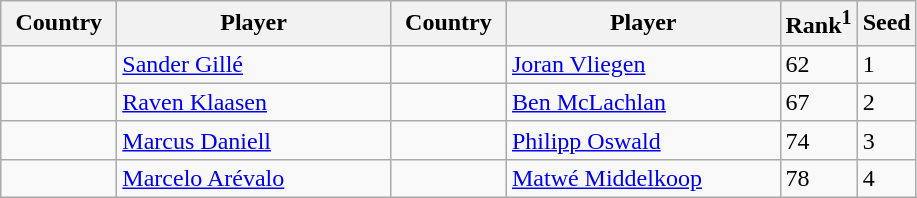<table class="sortable wikitable">
<tr>
<th width="70">Country</th>
<th width="175">Player</th>
<th width="70">Country</th>
<th width="175">Player</th>
<th>Rank<sup>1</sup></th>
<th>Seed</th>
</tr>
<tr>
<td></td>
<td><a href='#'>Sander Gillé</a></td>
<td></td>
<td><a href='#'>Joran Vliegen</a></td>
<td>62</td>
<td>1</td>
</tr>
<tr>
<td></td>
<td><a href='#'>Raven Klaasen</a></td>
<td></td>
<td><a href='#'>Ben McLachlan</a></td>
<td>67</td>
<td>2</td>
</tr>
<tr>
<td></td>
<td><a href='#'>Marcus Daniell</a></td>
<td></td>
<td><a href='#'>Philipp Oswald</a></td>
<td>74</td>
<td>3</td>
</tr>
<tr>
<td></td>
<td><a href='#'>Marcelo Arévalo</a></td>
<td></td>
<td><a href='#'>Matwé Middelkoop</a></td>
<td>78</td>
<td>4</td>
</tr>
</table>
